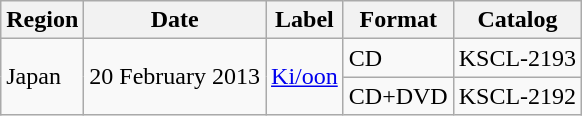<table class="wikitable">
<tr>
<th>Region</th>
<th>Date</th>
<th>Label</th>
<th>Format</th>
<th>Catalog</th>
</tr>
<tr>
<td rowspan="2">Japan</td>
<td rowspan="2">20 February 2013</td>
<td rowspan="2"><a href='#'>Ki/oon</a></td>
<td>CD</td>
<td>KSCL-2193</td>
</tr>
<tr>
<td>CD+DVD</td>
<td>KSCL-2192</td>
</tr>
</table>
